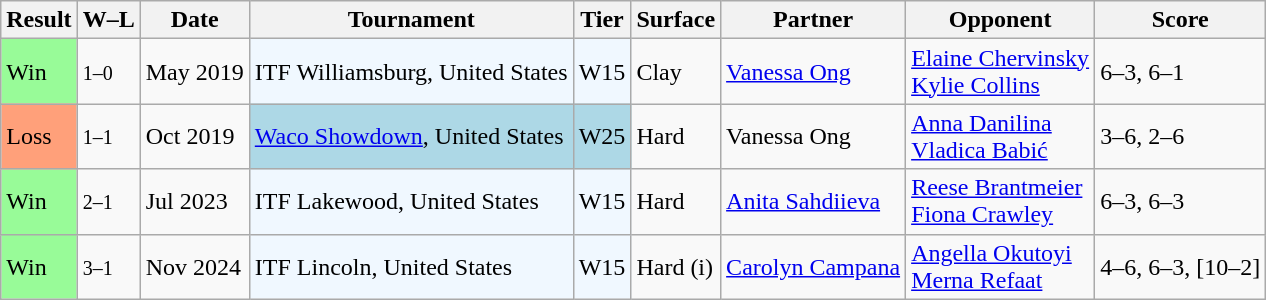<table class="sortable wikitable">
<tr>
<th>Result</th>
<th class="unsortable">W–L</th>
<th>Date</th>
<th>Tournament</th>
<th>Tier</th>
<th>Surface</th>
<th>Partner</th>
<th>Opponent</th>
<th class="unsortable">Score</th>
</tr>
<tr>
<td style="background:#98fb98;">Win</td>
<td><small>1–0</small></td>
<td>May 2019</td>
<td style="background:#f0f8ff;">ITF Williamsburg, United States</td>
<td style="background:#f0f8ff;">W15</td>
<td>Clay</td>
<td> <a href='#'>Vanessa Ong</a></td>
<td> <a href='#'>Elaine Chervinsky</a> <br>  <a href='#'>Kylie Collins</a></td>
<td>6–3, 6–1</td>
</tr>
<tr>
<td style="background:#FFA07A;">Loss</td>
<td><small>1–1</small></td>
<td>Oct 2019</td>
<td style="background:lightblue;"><a href='#'>Waco Showdown</a>, United States</td>
<td style="background:lightblue;">W25</td>
<td>Hard</td>
<td> Vanessa Ong</td>
<td> <a href='#'>Anna Danilina</a> <br>  <a href='#'>Vladica Babić</a></td>
<td>3–6, 2–6</td>
</tr>
<tr>
<td style="background:#98fb98;">Win</td>
<td><small>2–1</small></td>
<td>Jul 2023</td>
<td style="background:#f0f8ff;">ITF Lakewood, United States</td>
<td style="background:#f0f8ff;">W15</td>
<td>Hard</td>
<td> <a href='#'>Anita Sahdiieva</a></td>
<td> <a href='#'>Reese Brantmeier</a> <br>  <a href='#'>Fiona Crawley</a></td>
<td>6–3, 6–3</td>
</tr>
<tr>
<td style="background:#98fb98;">Win</td>
<td><small>3–1</small></td>
<td>Nov 2024</td>
<td style="background:#f0f8ff;">ITF Lincoln, United States</td>
<td style="background:#f0f8ff;">W15</td>
<td>Hard (i)</td>
<td> <a href='#'>Carolyn Campana</a></td>
<td> <a href='#'>Angella Okutoyi</a> <br>  <a href='#'>Merna Refaat</a></td>
<td>4–6, 6–3, [10–2]</td>
</tr>
</table>
